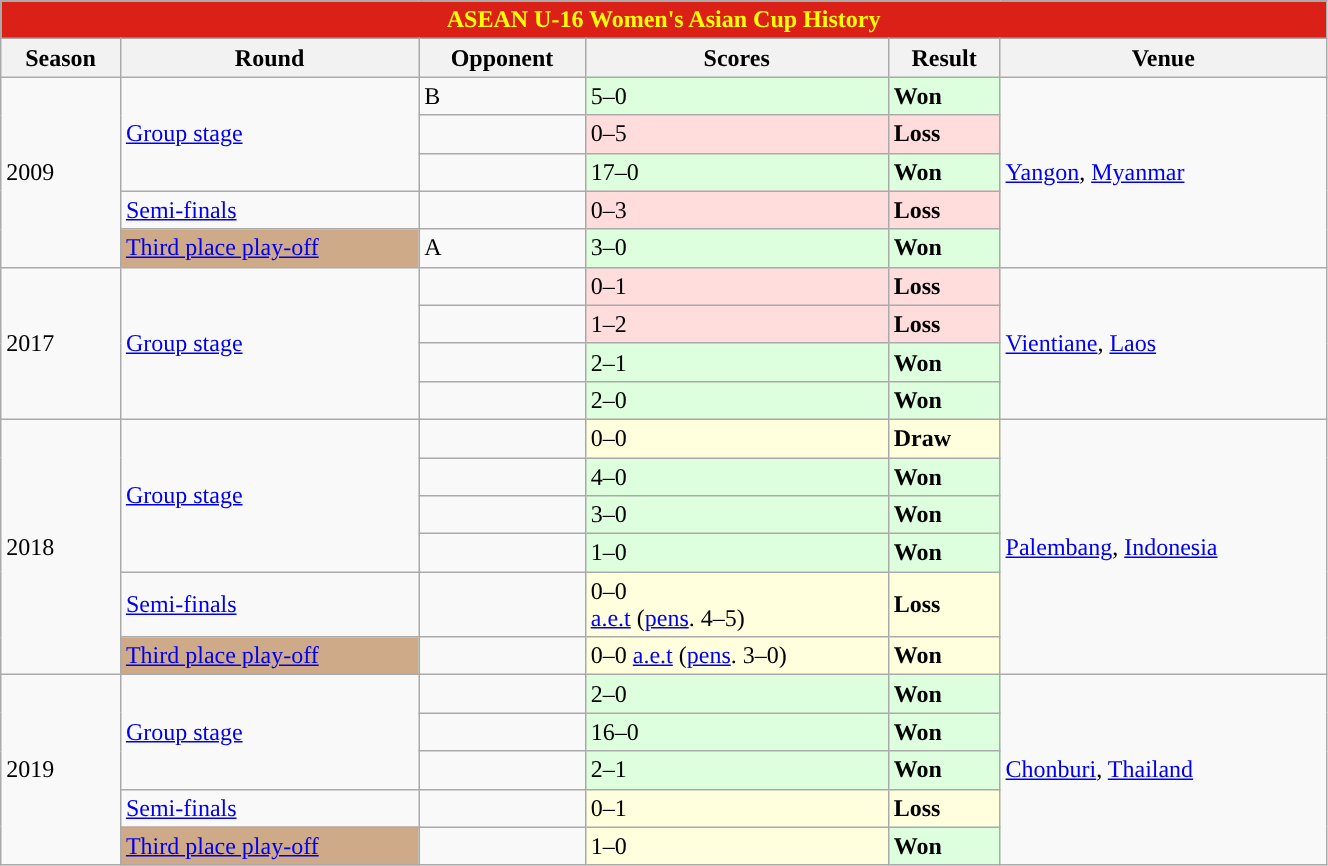<table class="wikitable collapsible collapsed" style="text-align:center, font-size:90% ; width:70%;">
<tr>
<th colspan="6" style="background:#DB2017; color:#FFFF00">ASEAN U-16 Women's Asian Cup History</th>
</tr>
<tr>
<th>Season</th>
<th>Round</th>
<th>Opponent</th>
<th>Scores</th>
<th>Result</th>
<th>Venue</th>
</tr>
<tr>
<td rowspan="5">2009</td>
<td rowspan="3"><a href='#'>Group stage</a></td>
<td style="text-align:left"> B</td>
<td style="background:#dfd">5–0</td>
<td style="background:#dfd"><strong>Won</strong></td>
<td rowspan="5"> <a href='#'>Yangon</a>, <a href='#'>Myanmar</a></td>
</tr>
<tr>
<td style="text-align:left"></td>
<td style="background:#fdd">0–5</td>
<td style="background:#fdd"><strong>Loss</strong></td>
</tr>
<tr>
<td style="text-align:left"></td>
<td style="background:#dfd">17–0</td>
<td style="background:#dfd"><strong>Won</strong></td>
</tr>
<tr>
<td rowspan="1"><a href='#'>Semi-finals</a></td>
<td style="text-align:left"></td>
<td style="background:#fdd">0–3</td>
<td style="background:#fdd"><strong>Loss</strong></td>
</tr>
<tr>
<td rowspan="1" style="background:#cfaa88"><a href='#'>Third place play-off</a></td>
<td style="text-align:left"> A</td>
<td style="background:#dfd">3–0</td>
<td style="background:#dfd"><strong>Won</strong></td>
</tr>
<tr>
<td rowspan="4">2017</td>
<td rowspan="4"><a href='#'>Group stage</a></td>
<td style="text-align:left"></td>
<td style="background:#fdd">0–1</td>
<td style="background:#fdd"><strong>Loss</strong></td>
<td rowspan="4"> <a href='#'>Vientiane</a>, <a href='#'>Laos</a></td>
</tr>
<tr>
<td style="text-align:left"></td>
<td style="background:#fdd">1–2</td>
<td style="background:#fdd"><strong>Loss</strong></td>
</tr>
<tr>
<td style="text-align:left"></td>
<td style="background:#dfd">2–1</td>
<td style="background:#dfd"><strong>Won</strong></td>
</tr>
<tr>
<td style="text-align:left"></td>
<td style="background:#dfd">2–0</td>
<td style="background:#dfd"><strong>Won</strong></td>
</tr>
<tr>
<td rowspan="6">2018</td>
<td rowspan="4"><a href='#'>Group stage</a></td>
<td style="text-align:left"></td>
<td style="background:#ffd">0–0</td>
<td style="background:#ffd"><strong>Draw</strong></td>
<td rowspan="6"> <a href='#'>Palembang</a>, <a href='#'>Indonesia</a></td>
</tr>
<tr>
<td style="text-align:left"></td>
<td style="background:#dfd">4–0</td>
<td style="background:#dfd"><strong>Won</strong></td>
</tr>
<tr>
<td style="text-align:left"></td>
<td style="background:#dfd">3–0</td>
<td style="background:#dfd"><strong>Won</strong></td>
</tr>
<tr>
<td style="text-align:left"></td>
<td style="background:#dfd">1–0</td>
<td style="background:#dfd"><strong>Won</strong></td>
</tr>
<tr>
<td rowspan="1"><a href='#'>Semi-finals</a></td>
<td style="text-align:left"></td>
<td style="background:#ffd">0–0<br><a href='#'>a.e.t</a> (<a href='#'>pens</a>. 4–5)</td>
<td style="background:#ffd"><strong>Loss</strong></td>
</tr>
<tr>
<td rowspan="1" style="background:#cfaa88"><a href='#'>Third place play-off</a></td>
<td style="text-align:left"></td>
<td style="background:#ffd">0–0 <a href='#'>a.e.t</a> (<a href='#'>pens</a>. 3–0)</td>
<td style="background:#ffd"><strong>Won</strong></td>
</tr>
<tr>
<td rowspan="5">2019</td>
<td rowspan="3"><a href='#'>Group stage</a></td>
<td style="text-align:left"></td>
<td style="background:#dfd">2–0</td>
<td style="background:#dfd"><strong>Won</strong></td>
<td rowspan="5"> <a href='#'>Chonburi</a>, <a href='#'>Thailand</a></td>
</tr>
<tr>
<td style="text-align:left"></td>
<td style="background:#dfd">16–0</td>
<td style="background:#dfd"><strong>Won</strong></td>
</tr>
<tr>
<td style="text-align:left"></td>
<td style="background:#dfd">2–1</td>
<td style="background:#dfd"><strong>Won</strong></td>
</tr>
<tr>
<td rowspan="1"><a href='#'>Semi-finals</a></td>
<td style="text-align:left"></td>
<td style="background:#ffd">0–1</td>
<td style="background:#ffd"><strong>Loss</strong></td>
</tr>
<tr>
<td rowspan="1" style="background:#cfaa88"><a href='#'>Third place play-off</a></td>
<td style="text-align:left"></td>
<td style="background:#ffd">1–0</td>
<td style="background:#dfd"><strong>Won</strong></td>
</tr>
</table>
